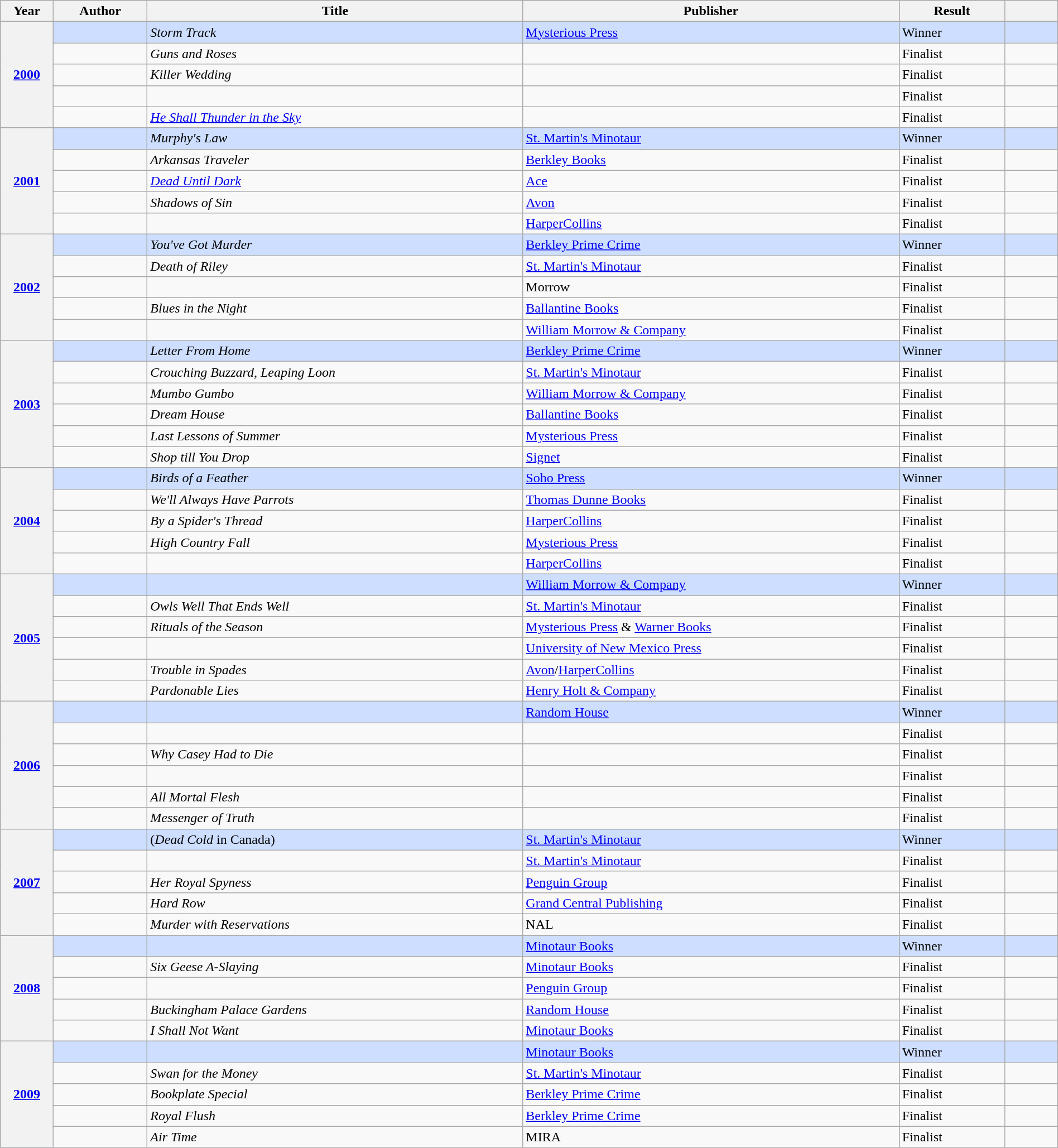<table class="wikitable sortable mw-collapsible" style="width:100%">
<tr>
<th scope="col" width="5%">Year</th>
<th>Author</th>
<th>Title</th>
<th>Publisher</th>
<th scope="col" width="10%">Result</th>
<th scope="col" width="5%"></th>
</tr>
<tr style="background:#cddeff">
<th rowspan="5"><a href='#'> 2000</a></th>
<td></td>
<td><em>Storm Track</em></td>
<td><a href='#'>Mysterious Press</a></td>
<td>Winner</td>
<td></td>
</tr>
<tr>
<td></td>
<td><em>Guns and Roses</em></td>
<td></td>
<td>Finalist</td>
<td></td>
</tr>
<tr>
<td></td>
<td><em>Killer Wedding</em></td>
<td></td>
<td>Finalist</td>
<td></td>
</tr>
<tr>
<td></td>
<td><em></em></td>
<td></td>
<td>Finalist</td>
<td></td>
</tr>
<tr>
<td></td>
<td><em><a href='#'>He Shall Thunder in the Sky</a></em></td>
<td></td>
<td>Finalist</td>
<td></td>
</tr>
<tr style="background:#cddeff">
<th rowspan="5"><a href='#'> 2001</a></th>
<td></td>
<td><em>Murphy's Law</em></td>
<td><a href='#'>St. Martin's Minotaur</a></td>
<td>Winner</td>
<td></td>
</tr>
<tr>
<td></td>
<td><em>Arkansas Traveler</em></td>
<td><a href='#'>Berkley Books</a></td>
<td>Finalist</td>
<td></td>
</tr>
<tr>
<td></td>
<td><em><a href='#'>Dead Until Dark</a></em></td>
<td><a href='#'>Ace</a></td>
<td>Finalist</td>
<td></td>
</tr>
<tr>
<td></td>
<td><em>Shadows of Sin</em></td>
<td><a href='#'>Avon</a></td>
<td>Finalist</td>
<td></td>
</tr>
<tr>
<td></td>
<td><em></em></td>
<td><a href='#'>HarperCollins</a></td>
<td>Finalist</td>
<td></td>
</tr>
<tr style="background:#cddeff">
<th rowspan="5"><a href='#'> 2002</a></th>
<td></td>
<td><em>You've Got Murder</em></td>
<td><a href='#'>Berkley Prime Crime</a></td>
<td>Winner</td>
<td></td>
</tr>
<tr>
<td></td>
<td><em>Death of Riley</em></td>
<td><a href='#'>St. Martin's Minotaur</a></td>
<td>Finalist</td>
<td></td>
</tr>
<tr>
<td></td>
<td><em></em></td>
<td>Morrow</td>
<td>Finalist</td>
<td></td>
</tr>
<tr>
<td></td>
<td><em>Blues in the Night</em></td>
<td><a href='#'>Ballantine Books</a></td>
<td>Finalist</td>
<td></td>
</tr>
<tr>
<td></td>
<td><em></em></td>
<td><a href='#'>William Morrow & Company</a></td>
<td>Finalist</td>
<td></td>
</tr>
<tr style="background:#cddeff">
<th rowspan="6"><a href='#'> 2003</a></th>
<td></td>
<td><em>Letter From Home</em></td>
<td><a href='#'>Berkley Prime Crime</a></td>
<td>Winner</td>
<td></td>
</tr>
<tr>
<td></td>
<td><em>Crouching Buzzard, Leaping Loon</em></td>
<td><a href='#'>St. Martin's Minotaur</a></td>
<td>Finalist</td>
<td></td>
</tr>
<tr>
<td></td>
<td><em>Mumbo Gumbo</em></td>
<td><a href='#'>William Morrow & Company</a></td>
<td>Finalist</td>
<td></td>
</tr>
<tr>
<td></td>
<td><em>Dream House</em></td>
<td><a href='#'>Ballantine Books</a></td>
<td>Finalist</td>
<td></td>
</tr>
<tr>
<td></td>
<td><em>Last Lessons of Summer</em></td>
<td><a href='#'>Mysterious Press</a></td>
<td>Finalist</td>
<td></td>
</tr>
<tr>
<td></td>
<td><em>Shop till You Drop</em></td>
<td><a href='#'>Signet</a></td>
<td>Finalist</td>
<td></td>
</tr>
<tr style="background:#cddeff">
<th rowspan="5"><a href='#'> 2004</a></th>
<td></td>
<td><em>Birds of a Feather</em></td>
<td><a href='#'>Soho Press</a></td>
<td>Winner</td>
<td></td>
</tr>
<tr>
<td></td>
<td><em>We'll Always Have Parrots</em></td>
<td><a href='#'>Thomas Dunne Books</a></td>
<td>Finalist</td>
<td></td>
</tr>
<tr>
<td></td>
<td><em>By a Spider's Thread</em></td>
<td><a href='#'>HarperCollins</a></td>
<td>Finalist</td>
<td></td>
</tr>
<tr>
<td></td>
<td><em>High Country Fall</em></td>
<td><a href='#'>Mysterious Press</a></td>
<td>Finalist</td>
<td></td>
</tr>
<tr>
<td></td>
<td><em></em></td>
<td><a href='#'>HarperCollins</a></td>
<td>Finalist</td>
<td></td>
</tr>
<tr style="background:#cddeff">
<th rowspan="6"><a href='#'> 2005</a></th>
<td></td>
<td><em></em></td>
<td><a href='#'>William Morrow & Company</a></td>
<td>Winner</td>
<td></td>
</tr>
<tr>
<td></td>
<td><em>Owls Well That Ends Well</em></td>
<td><a href='#'>St. Martin's Minotaur</a></td>
<td>Finalist</td>
<td></td>
</tr>
<tr>
<td></td>
<td><em>Rituals of the Season</em></td>
<td><a href='#'>Mysterious Press</a> & <a href='#'>Warner Books</a></td>
<td>Finalist</td>
<td></td>
</tr>
<tr>
<td></td>
<td><em></em></td>
<td><a href='#'>University of New Mexico Press</a></td>
<td>Finalist</td>
<td></td>
</tr>
<tr>
<td></td>
<td><em>Trouble in Spades</em></td>
<td><a href='#'>Avon</a>/<a href='#'>HarperCollins</a></td>
<td>Finalist</td>
<td></td>
</tr>
<tr>
<td></td>
<td><em>Pardonable Lies</em></td>
<td><a href='#'>Henry Holt & Company</a></td>
<td>Finalist</td>
<td></td>
</tr>
<tr style="background:#cddeff">
<th rowspan="6"><a href='#'> 2006</a></th>
<td></td>
<td><em></em></td>
<td><a href='#'>Random House</a></td>
<td>Winner</td>
<td></td>
</tr>
<tr>
<td></td>
<td><em></em></td>
<td></td>
<td>Finalist</td>
<td></td>
</tr>
<tr>
<td></td>
<td><em>Why Casey Had to Die</em></td>
<td></td>
<td>Finalist</td>
<td></td>
</tr>
<tr>
<td></td>
<td><em></em></td>
<td></td>
<td>Finalist</td>
<td></td>
</tr>
<tr>
<td></td>
<td><em>All Mortal Flesh</em></td>
<td></td>
<td>Finalist</td>
<td></td>
</tr>
<tr>
<td></td>
<td><em>Messenger of Truth</em></td>
<td></td>
<td>Finalist</td>
<td></td>
</tr>
<tr style="background:#cddeff">
<th rowspan="5"><a href='#'> 2007</a></th>
<td></td>
<td><em></em> (<em>Dead Cold</em> in Canada)</td>
<td><a href='#'>St. Martin's Minotaur</a></td>
<td>Winner</td>
<td></td>
</tr>
<tr>
<td></td>
<td><em></em></td>
<td><a href='#'>St. Martin's Minotaur</a></td>
<td>Finalist</td>
<td></td>
</tr>
<tr>
<td></td>
<td><em>Her Royal Spyness</em></td>
<td><a href='#'>Penguin Group</a></td>
<td>Finalist</td>
<td></td>
</tr>
<tr>
<td></td>
<td><em>Hard Row</em></td>
<td><a href='#'>Grand Central Publishing</a></td>
<td>Finalist</td>
<td></td>
</tr>
<tr>
<td></td>
<td><em>Murder with Reservations</em></td>
<td>NAL</td>
<td>Finalist</td>
<td></td>
</tr>
<tr style="background:#cddeff">
<th rowspan="5"><a href='#'> 2008</a></th>
<td></td>
<td><em></em></td>
<td><a href='#'>Minotaur Books</a></td>
<td>Winner</td>
<td></td>
</tr>
<tr>
<td></td>
<td><em>Six Geese A-Slaying</em></td>
<td><a href='#'>Minotaur Books</a></td>
<td>Finalist</td>
<td></td>
</tr>
<tr>
<td></td>
<td><em></em></td>
<td><a href='#'>Penguin Group</a></td>
<td>Finalist</td>
<td></td>
</tr>
<tr>
<td></td>
<td><em>Buckingham Palace Gardens</em></td>
<td><a href='#'>Random House</a></td>
<td>Finalist</td>
<td></td>
</tr>
<tr>
<td></td>
<td><em>I Shall Not Want</em></td>
<td><a href='#'>Minotaur Books</a></td>
<td>Finalist</td>
<td></td>
</tr>
<tr style="background:#cddeff">
<th rowspan="5"><a href='#'> 2009</a></th>
<td></td>
<td><em></em></td>
<td><a href='#'>Minotaur Books</a></td>
<td>Winner</td>
<td></td>
</tr>
<tr>
<td></td>
<td><em>Swan for the Money</em></td>
<td><a href='#'>St. Martin's Minotaur</a></td>
<td>Finalist</td>
<td></td>
</tr>
<tr>
<td></td>
<td><em>Bookplate Special</em></td>
<td><a href='#'>Berkley Prime Crime</a></td>
<td>Finalist</td>
<td></td>
</tr>
<tr>
<td></td>
<td><em>Royal Flush</em></td>
<td><a href='#'>Berkley Prime Crime</a></td>
<td>Finalist</td>
<td></td>
</tr>
<tr>
<td></td>
<td><em>Air Time</em></td>
<td>MIRA</td>
<td>Finalist</td>
<td></td>
</tr>
</table>
